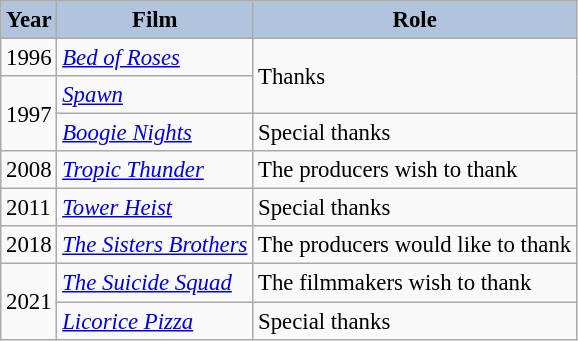<table class="wikitable" style="font-size:95%;">
<tr>
<th style="background:#B0C4DE;">Year</th>
<th style="background:#B0C4DE;">Film</th>
<th style="background:#B0C4DE;">Role</th>
</tr>
<tr>
<td>1996</td>
<td><em><a href='#'>Bed of Roses</a></em></td>
<td rowspan=2>Thanks</td>
</tr>
<tr>
<td rowspan=2>1997</td>
<td><em><a href='#'>Spawn</a></em></td>
</tr>
<tr>
<td><em><a href='#'>Boogie Nights</a></em></td>
<td>Special thanks</td>
</tr>
<tr>
<td>2008</td>
<td><em><a href='#'>Tropic Thunder</a></em></td>
<td>The producers wish to thank</td>
</tr>
<tr>
<td>2011</td>
<td><em><a href='#'>Tower Heist</a></em></td>
<td>Special thanks</td>
</tr>
<tr>
<td>2018</td>
<td><em><a href='#'>The Sisters Brothers</a></em></td>
<td>The producers would like to thank</td>
</tr>
<tr>
<td rowspan=2>2021</td>
<td><em><a href='#'>The Suicide Squad</a></em></td>
<td>The filmmakers wish to thank</td>
</tr>
<tr>
<td><em><a href='#'>Licorice Pizza</a></em></td>
<td>Special thanks</td>
</tr>
</table>
